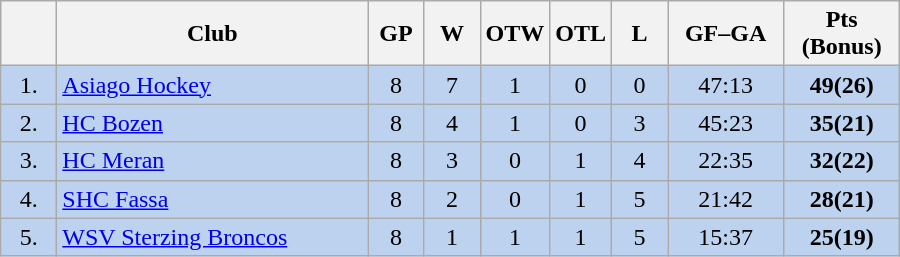<table class="wikitable">
<tr>
<th width="30"></th>
<th width="200">Club</th>
<th width="30">GP</th>
<th width="30">W</th>
<th width="30">OTW</th>
<th width="30">OTL</th>
<th width="30">L</th>
<th width="70">GF–GA</th>
<th width="70">Pts (Bonus)</th>
</tr>
<tr bgcolor="#BCD2EE" align="center">
<td>1.</td>
<td align="left"><a href='#'>Asiago Hockey</a></td>
<td>8</td>
<td>7</td>
<td>1</td>
<td>0</td>
<td>0</td>
<td>47:13</td>
<td><strong>49(26)</strong></td>
</tr>
<tr bgcolor="#BCD2EE" align="center">
<td>2.</td>
<td align="left"><a href='#'>HC Bozen</a></td>
<td>8</td>
<td>4</td>
<td>1</td>
<td>0</td>
<td>3</td>
<td>45:23</td>
<td><strong>35(21)</strong></td>
</tr>
<tr bgcolor="#BCD2EE" align="center">
<td>3.</td>
<td align="left"><a href='#'>HC Meran</a></td>
<td>8</td>
<td>3</td>
<td>0</td>
<td>1</td>
<td>4</td>
<td>22:35</td>
<td><strong>32(22)</strong></td>
</tr>
<tr bgcolor="#BCD2EE" align="center">
<td>4.</td>
<td align="left"><a href='#'>SHC Fassa</a></td>
<td>8</td>
<td>2</td>
<td>0</td>
<td>1</td>
<td>5</td>
<td>21:42</td>
<td><strong>28(21)</strong></td>
</tr>
<tr bgcolor="#BCD2EE" align="center">
<td>5.</td>
<td align="left"><a href='#'>WSV Sterzing Broncos</a></td>
<td>8</td>
<td>1</td>
<td>1</td>
<td>1</td>
<td>5</td>
<td>15:37</td>
<td><strong>25(19)</strong></td>
</tr>
</table>
